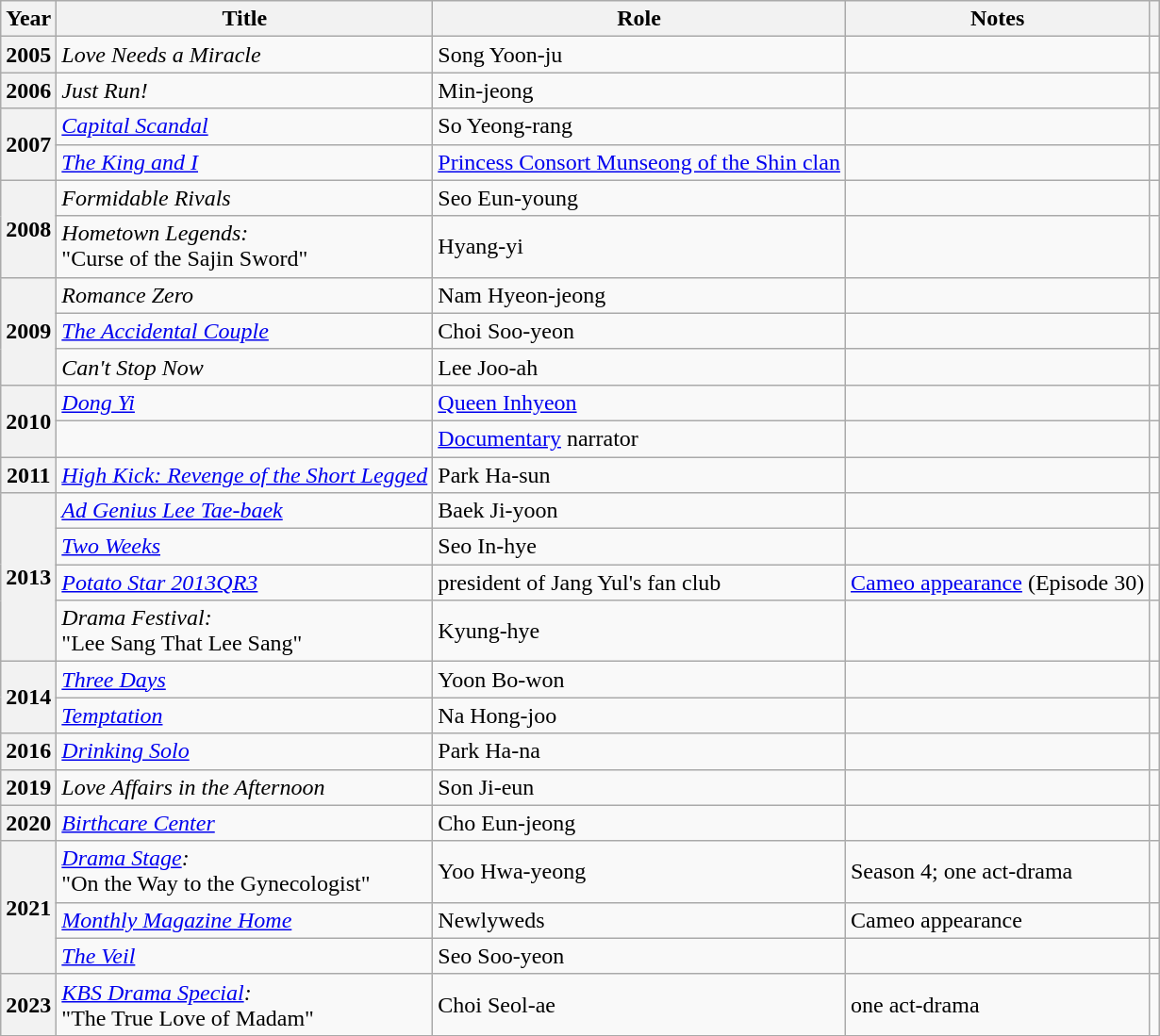<table class="wikitable plainrowheaders sortable">
<tr>
<th scope="col">Year</th>
<th scope="col">Title</th>
<th scope="col">Role</th>
<th scope="col">Notes</th>
<th scope="col" class="unsortable"></th>
</tr>
<tr>
<th scope="row">2005</th>
<td><em>Love Needs a Miracle</em></td>
<td>Song Yoon-ju</td>
<td></td>
<td style="text-align:center"></td>
</tr>
<tr>
<th scope="row">2006</th>
<td><em>Just Run! </em></td>
<td>Min-jeong</td>
<td></td>
<td style="text-align:center"></td>
</tr>
<tr>
<th scope="row" rowspan="2">2007</th>
<td><em><a href='#'>Capital Scandal</a></em></td>
<td>So Yeong-rang</td>
<td></td>
<td style="text-align:center"></td>
</tr>
<tr>
<td><em><a href='#'>The King and I</a></em></td>
<td><a href='#'>Princess Consort Munseong of the Shin clan</a></td>
<td></td>
<td style="text-align:center"></td>
</tr>
<tr>
<th scope="row" rowspan="2">2008</th>
<td><em>Formidable Rivals</em></td>
<td>Seo Eun-young</td>
<td></td>
<td style="text-align:center"></td>
</tr>
<tr>
<td><em>Hometown Legends:</em><br>"Curse of the Sajin Sword"</td>
<td>Hyang-yi</td>
<td></td>
<td style="text-align:center"></td>
</tr>
<tr>
<th scope="row" rowspan="3">2009</th>
<td><em>Romance Zero</em></td>
<td>Nam Hyeon-jeong</td>
<td></td>
<td style="text-align:center"></td>
</tr>
<tr>
<td><em><a href='#'>The Accidental Couple</a></em></td>
<td>Choi Soo-yeon</td>
<td></td>
<td style="text-align:center"></td>
</tr>
<tr>
<td><em>Can't Stop Now</em></td>
<td>Lee Joo-ah</td>
<td></td>
<td style="text-align:center"></td>
</tr>
<tr>
<th scope="row" rowspan="2">2010</th>
<td><em><a href='#'>Dong Yi</a></em></td>
<td><a href='#'>Queen Inhyeon</a></td>
<td></td>
<td style="text-align:center"></td>
</tr>
<tr>
<td></td>
<td><a href='#'>Documentary</a> narrator</td>
<td></td>
<td style="text-align:center"></td>
</tr>
<tr>
<th scope="row">2011</th>
<td><em><a href='#'>High Kick: Revenge of the Short Legged</a></em></td>
<td>Park Ha-sun</td>
<td></td>
<td style="text-align:center"></td>
</tr>
<tr>
<th scope="row" rowspan="4">2013</th>
<td><em><a href='#'>Ad Genius Lee Tae-baek</a></em></td>
<td>Baek Ji-yoon</td>
<td></td>
<td style="text-align:center"></td>
</tr>
<tr>
<td><em><a href='#'>Two Weeks</a></em></td>
<td>Seo In-hye</td>
<td></td>
<td style="text-align:center"></td>
</tr>
<tr>
<td><em><a href='#'>Potato Star 2013QR3</a></em></td>
<td>president of Jang Yul's fan club</td>
<td><a href='#'>Cameo appearance</a> (Episode 30)</td>
<td style="text-align:center"></td>
</tr>
<tr>
<td><em>Drama Festival:</em><br>"Lee Sang That Lee Sang"</td>
<td>Kyung-hye</td>
<td></td>
<td style="text-align:center"></td>
</tr>
<tr>
<th scope="row" rowspan="2">2014</th>
<td><em><a href='#'>Three Days</a></em></td>
<td>Yoon Bo-won</td>
<td></td>
<td style="text-align:center"></td>
</tr>
<tr>
<td><em><a href='#'>Temptation</a></em></td>
<td>Na Hong-joo</td>
<td></td>
<td style="text-align:center"></td>
</tr>
<tr>
<th scope="row">2016</th>
<td><em><a href='#'>Drinking Solo</a></em></td>
<td>Park Ha-na</td>
<td></td>
<td style="text-align:center"></td>
</tr>
<tr>
<th scope="row">2019</th>
<td><em>Love Affairs in the Afternoon</em></td>
<td>Son Ji-eun</td>
<td></td>
<td style="text-align:center"></td>
</tr>
<tr>
<th scope="row">2020</th>
<td><em><a href='#'>Birthcare Center</a></em></td>
<td>Cho Eun-jeong</td>
<td></td>
<td style="text-align:center"></td>
</tr>
<tr>
<th scope="row" rowspan="3">2021</th>
<td><em><a href='#'>Drama Stage</a>:</em><br>"On the Way to the Gynecologist"</td>
<td>Yoo Hwa-yeong</td>
<td>Season 4; one act-drama</td>
<td style="text-align:center"></td>
</tr>
<tr>
<td><em><a href='#'>Monthly Magazine Home</a></em></td>
<td>Newlyweds</td>
<td>Cameo appearance</td>
<td style="text-align:center"></td>
</tr>
<tr>
<td><em><a href='#'>The Veil</a></em></td>
<td>Seo Soo-yeon</td>
<td></td>
<td style="text-align:center"></td>
</tr>
<tr>
<th scope="row">2023</th>
<td><em><a href='#'>KBS Drama Special</a>:</em><br>"The True Love of Madam"</td>
<td>Choi Seol-ae</td>
<td>one act-drama</td>
<td style="text-align:center"></td>
</tr>
</table>
